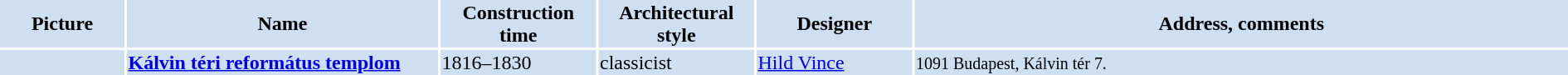<table width="100%">
<tr>
<th bgcolor="#CEDFF2" width="8%">Picture</th>
<th bgcolor="#CEDFF2" width="20%">Name</th>
<th bgcolor="#CEDFF2" width="10%">Construction time</th>
<th bgcolor="#CEDFF2" width="10%">Architectural style</th>
<th bgcolor="#CEDFF2" width="10%">Designer</th>
<th bgcolor="#CEDFF2" width="42%">Address, comments</th>
</tr>
<tr>
<td bgcolor="#CEDFF2"></td>
<td bgcolor="#CEDFF2"><strong><a href='#'>Kálvin téri református templom</a></strong></td>
<td bgcolor="#CEDFF2">1816–1830</td>
<td bgcolor="#CEDFF2">classicist</td>
<td bgcolor="#CEDFF2"><a href='#'>Hild Vince</a></td>
<td bgcolor="#CEDFF2"><small>1091 Budapest, Kálvin tér 7. </small></td>
</tr>
</table>
